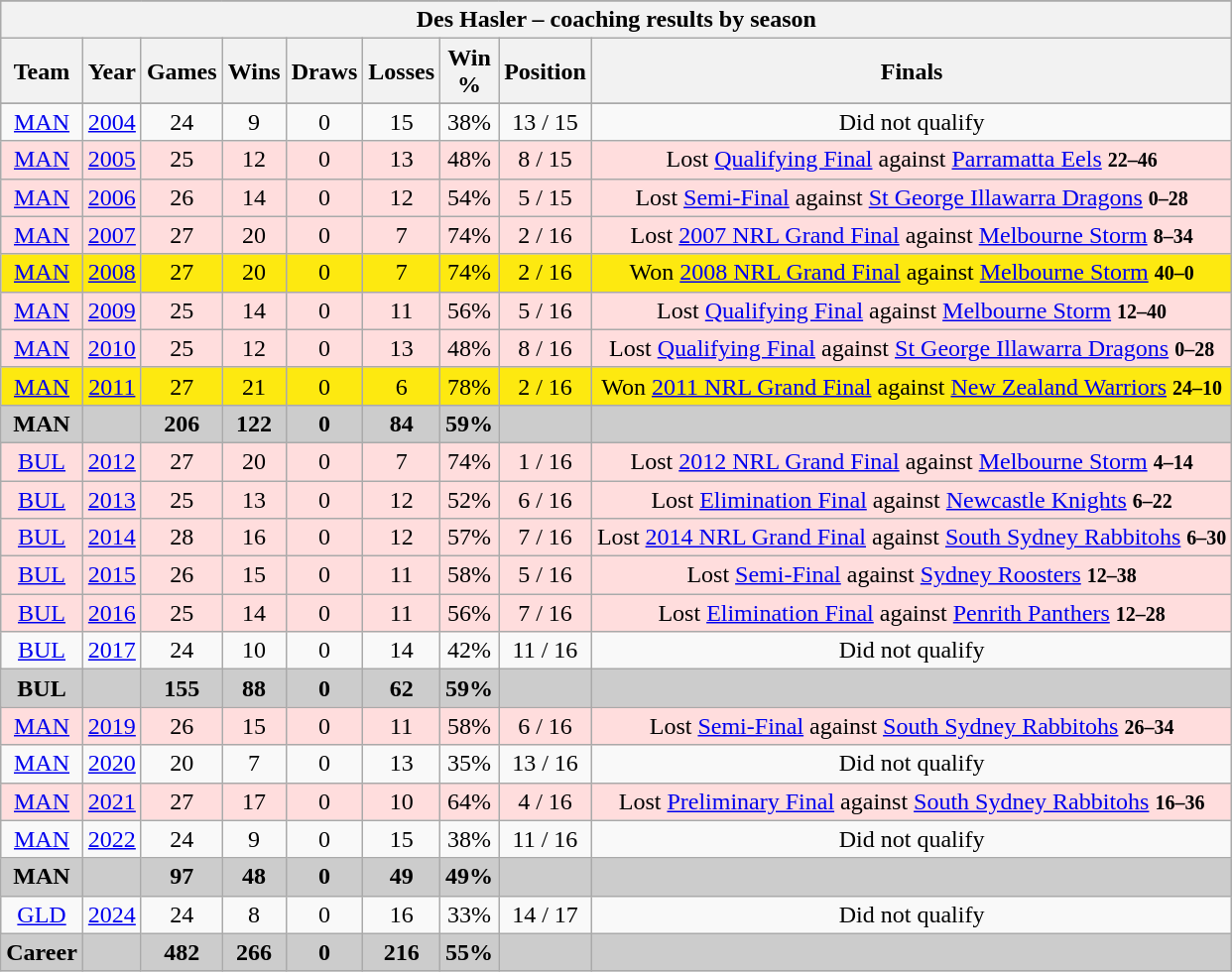<table class="wikitable">
<tr border=1 cellpadding=5 cellspacing=0|- align=center style="background:#EFEFEF;">
</tr>
<tr>
<th colspan="9"><strong>Des Hasler – coaching results by season</strong></th>
</tr>
<tr>
<th width="30">Team</th>
<th width="30">Year</th>
<th width="30">Games</th>
<th width="30">Wins</th>
<th width="30">Draws</th>
<th width="30">Losses</th>
<th width="30">Win %</th>
<th>Position</th>
<th>Finals</th>
</tr>
<tr align=center>
</tr>
<tr align=center style="background:#FFCCCC;">
</tr>
<tr align=center>
<td><a href='#'>MAN</a></td>
<td><a href='#'>2004</a></td>
<td>24</td>
<td>9</td>
<td>0</td>
<td>15</td>
<td>38%</td>
<td>13 / 15</td>
<td>Did not qualify</td>
</tr>
<tr align=center style="background:#fdd;">
<td><a href='#'>MAN</a></td>
<td><a href='#'>2005</a></td>
<td>25</td>
<td>12</td>
<td>0</td>
<td>13</td>
<td>48%</td>
<td>8 / 15</td>
<td>Lost <a href='#'>Qualifying Final</a> against <a href='#'>Parramatta Eels</a> <small><strong>22–46</strong></small></td>
</tr>
<tr align=center style="background:#fdd;">
<td><a href='#'>MAN</a></td>
<td><a href='#'>2006</a></td>
<td>26</td>
<td>14</td>
<td>0</td>
<td>12</td>
<td>54%</td>
<td>5 / 15</td>
<td>Lost <a href='#'>Semi-Final</a> against <a href='#'>St George Illawarra Dragons</a> <small><strong>0–28</strong></small></td>
</tr>
<tr align=center style="background:#fdd;">
<td><a href='#'>MAN</a></td>
<td><a href='#'>2007</a></td>
<td>27</td>
<td>20</td>
<td>0</td>
<td>7</td>
<td>74%</td>
<td>2 / 16</td>
<td>Lost <a href='#'>2007 NRL Grand Final</a> against <a href='#'>Melbourne Storm</a> <small><strong>8–34</strong></small></td>
</tr>
<tr align=center style="background:#FDE910;">
<td><a href='#'>MAN</a></td>
<td><a href='#'>2008</a></td>
<td>27</td>
<td>20</td>
<td>0</td>
<td>7</td>
<td>74%</td>
<td>2 / 16</td>
<td>Won <a href='#'>2008 NRL Grand Final</a> against <a href='#'>Melbourne Storm</a> <small><strong>40–0</strong></small></td>
</tr>
<tr align=center style="background:#fdd;">
<td><a href='#'>MAN</a></td>
<td><a href='#'>2009</a></td>
<td>25</td>
<td>14</td>
<td>0</td>
<td>11</td>
<td>56%</td>
<td>5 / 16</td>
<td>Lost <a href='#'>Qualifying Final</a> against <a href='#'>Melbourne Storm</a> <small><strong>12–40</strong></small></td>
</tr>
<tr align=center style="background:#fdd;">
<td><a href='#'>MAN</a></td>
<td><a href='#'>2010</a></td>
<td>25</td>
<td>12</td>
<td>0</td>
<td>13</td>
<td>48%</td>
<td>8 / 16</td>
<td>Lost <a href='#'>Qualifying Final</a> against <a href='#'>St George Illawarra Dragons</a> <small><strong>0–28</strong></small></td>
</tr>
<tr align=center style="background:#FDE910;">
<td><a href='#'>MAN</a></td>
<td><a href='#'>2011</a></td>
<td>27</td>
<td>21</td>
<td>0</td>
<td>6</td>
<td>78%</td>
<td>2 / 16</td>
<td>Won <a href='#'>2011 NRL Grand Final</a> against <a href='#'>New Zealand Warriors</a> <small><strong>24–10</strong></small></td>
</tr>
<tr align=center style="background:#CCCCCC;">
<td rowspan="1"><strong>MAN</strong></td>
<td></td>
<td><strong>206</strong></td>
<td><strong>122</strong></td>
<td><strong>0</strong></td>
<td><strong>84</strong></td>
<td><strong>59%</strong></td>
<td></td>
<td></td>
</tr>
<tr align=center style="background:#fdd;">
<td><a href='#'>BUL</a></td>
<td><a href='#'>2012</a></td>
<td>27</td>
<td>20</td>
<td>0</td>
<td>7</td>
<td>74%</td>
<td>1 / 16</td>
<td>Lost <a href='#'>2012 NRL Grand Final</a> against <a href='#'>Melbourne Storm</a> <small><strong>4–14</strong></small></td>
</tr>
<tr align=center style="background:#fdd;">
<td><a href='#'>BUL</a></td>
<td><a href='#'>2013</a></td>
<td>25</td>
<td>13</td>
<td>0</td>
<td>12</td>
<td>52%</td>
<td>6 / 16</td>
<td>Lost <a href='#'>Elimination Final</a> against <a href='#'>Newcastle Knights</a> <small><strong>6–22</strong></small></td>
</tr>
<tr align=center style="background:#fdd;">
<td><a href='#'>BUL</a></td>
<td><a href='#'>2014</a></td>
<td>28</td>
<td>16</td>
<td>0</td>
<td>12</td>
<td>57%</td>
<td>7 / 16</td>
<td>Lost <a href='#'>2014 NRL Grand Final</a> against <a href='#'>South Sydney Rabbitohs</a> <small><strong>6–30</strong></small></td>
</tr>
<tr align=center style="background:#fdd;">
<td><a href='#'>BUL</a></td>
<td><a href='#'>2015</a></td>
<td>26</td>
<td>15</td>
<td>0</td>
<td>11</td>
<td>58%</td>
<td>5 / 16</td>
<td>Lost <a href='#'>Semi-Final</a> against <a href='#'>Sydney Roosters</a> <small><strong>12–38</strong></small></td>
</tr>
<tr align=center style="background:#fdd;">
<td><a href='#'>BUL</a></td>
<td><a href='#'>2016</a></td>
<td>25</td>
<td>14</td>
<td>0</td>
<td>11</td>
<td>56%</td>
<td>7 / 16</td>
<td>Lost <a href='#'>Elimination Final</a> against <a href='#'>Penrith Panthers</a> <small><strong>12–28</strong></small></td>
</tr>
<tr align=center>
<td><a href='#'>BUL</a></td>
<td><a href='#'>2017</a></td>
<td>24</td>
<td>10</td>
<td>0</td>
<td>14</td>
<td>42%</td>
<td>11 / 16</td>
<td>Did not qualify</td>
</tr>
<tr align=center style="background:#CCCCCC;">
<td rowspan="1"><strong>BUL</strong></td>
<td></td>
<td><strong>155</strong></td>
<td><strong>88</strong></td>
<td><strong>0</strong></td>
<td><strong>62</strong></td>
<td><strong>59%</strong></td>
<td></td>
<td></td>
</tr>
<tr align=center style="background:#fdd;">
<td><a href='#'>MAN</a></td>
<td><a href='#'>2019</a></td>
<td>26</td>
<td>15</td>
<td>0</td>
<td>11</td>
<td>58%</td>
<td>6 / 16</td>
<td>Lost <a href='#'>Semi-Final</a> against <a href='#'>South Sydney Rabbitohs</a> <small><strong>26–34</strong></small></td>
</tr>
<tr align=center>
<td><a href='#'>MAN</a></td>
<td><a href='#'>2020</a></td>
<td>20</td>
<td>7</td>
<td>0</td>
<td>13</td>
<td>35%</td>
<td>13 / 16</td>
<td>Did not qualify</td>
</tr>
<tr align=center style="background:#fdd;">
<td><a href='#'>MAN</a></td>
<td><a href='#'>2021</a></td>
<td>27</td>
<td>17</td>
<td>0</td>
<td>10</td>
<td>64%</td>
<td>4 / 16</td>
<td>Lost <a href='#'>Preliminary Final</a> against <a href='#'>South Sydney Rabbitohs</a> <small><strong>16–36</strong></small></td>
</tr>
<tr align=center>
<td><a href='#'>MAN</a></td>
<td><a href='#'>2022</a></td>
<td>24</td>
<td>9</td>
<td>0</td>
<td>15</td>
<td>38%</td>
<td>11 / 16</td>
<td>Did not qualify</td>
</tr>
<tr align="center" style="background:#CCCCCC;">
<td rowspan="1"><strong>MAN</strong></td>
<td></td>
<td><strong>97</strong></td>
<td><strong>48</strong></td>
<td><strong>0</strong></td>
<td><strong>49</strong></td>
<td><strong>49%</strong></td>
<td></td>
<td></td>
</tr>
<tr align=center>
<td><a href='#'>GLD</a></td>
<td><a href='#'>2024</a></td>
<td>24</td>
<td>8</td>
<td>0</td>
<td>16</td>
<td>33%</td>
<td>14 / 17</td>
<td>Did not qualify</td>
</tr>
<tr align="center" style="background:#CCCCCC;">
<td rowspan="1"><strong>Career</strong></td>
<td></td>
<td><strong>482</strong></td>
<td><strong>266</strong></td>
<td><strong>0</strong></td>
<td><strong>216</strong></td>
<td><strong>55%</strong></td>
<td></td>
<td></td>
</tr>
</table>
